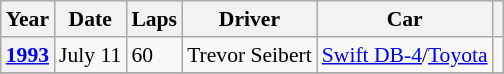<table class="sortable wikitable" style="font-size: 90%;">
<tr>
<th>Year</th>
<th>Date</th>
<th>Laps</th>
<th>Driver</th>
<th>Car</th>
<th></th>
</tr>
<tr>
<th><a href='#'>1993</a></th>
<td>July 11</td>
<td>60</td>
<td> Trevor Seibert</td>
<td><a href='#'>Swift DB-4</a>/<a href='#'>Toyota</a></td>
<td></td>
</tr>
<tr>
</tr>
</table>
